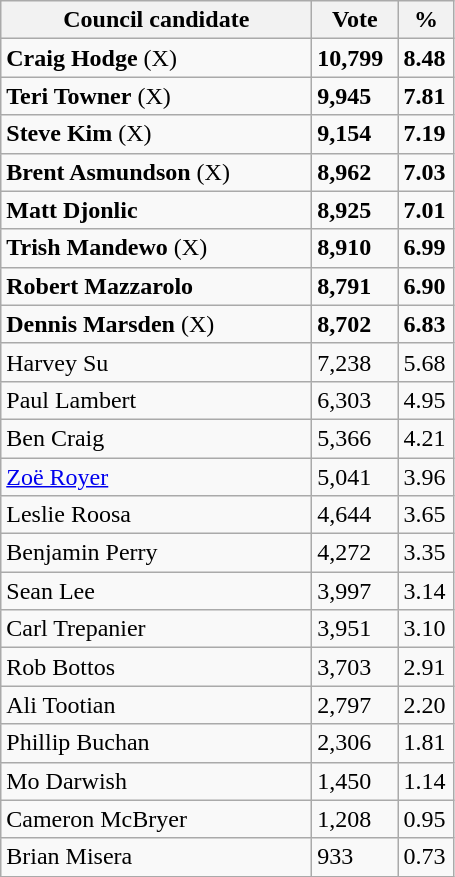<table class="wikitable">
<tr>
<th width="200px">Council candidate</th>
<th width="50px">Vote</th>
<th width="30px">%</th>
</tr>
<tr>
<td><strong>Craig Hodge</strong> (X) </td>
<td><strong>10,799</strong></td>
<td><strong>8.48</strong></td>
</tr>
<tr>
<td><strong>Teri Towner</strong> (X) </td>
<td><strong>9,945</strong></td>
<td><strong>7.81</strong></td>
</tr>
<tr>
<td><strong>Steve Kim</strong> (X) </td>
<td><strong>9,154</strong></td>
<td><strong>7.19</strong></td>
</tr>
<tr>
<td><strong>Brent Asmundson</strong> (X) </td>
<td><strong>8,962</strong></td>
<td><strong>7.03</strong></td>
</tr>
<tr>
<td><strong>Matt Djonlic</strong> </td>
<td><strong>8,925</strong></td>
<td><strong>7.01</strong></td>
</tr>
<tr>
<td><strong>Trish Mandewo</strong> (X) </td>
<td><strong>8,910</strong></td>
<td><strong>6.99</strong></td>
</tr>
<tr>
<td><strong>Robert Mazzarolo</strong> </td>
<td><strong>8,791</strong></td>
<td><strong>6.90</strong></td>
</tr>
<tr>
<td><strong>Dennis Marsden</strong> (X) </td>
<td><strong>8,702</strong></td>
<td><strong>6.83</strong></td>
</tr>
<tr>
<td>Harvey Su</td>
<td>7,238</td>
<td>5.68</td>
</tr>
<tr>
<td>Paul Lambert</td>
<td>6,303</td>
<td>4.95</td>
</tr>
<tr>
<td>Ben Craig</td>
<td>5,366</td>
<td>4.21</td>
</tr>
<tr>
<td><a href='#'>Zoë Royer</a></td>
<td>5,041</td>
<td>3.96</td>
</tr>
<tr>
<td>Leslie Roosa</td>
<td>4,644</td>
<td>3.65</td>
</tr>
<tr>
<td>Benjamin Perry</td>
<td>4,272</td>
<td>3.35</td>
</tr>
<tr>
<td>Sean Lee</td>
<td>3,997</td>
<td>3.14</td>
</tr>
<tr>
<td>Carl Trepanier</td>
<td>3,951</td>
<td>3.10</td>
</tr>
<tr>
<td>Rob Bottos</td>
<td>3,703</td>
<td>2.91</td>
</tr>
<tr>
<td>Ali Tootian</td>
<td>2,797</td>
<td>2.20</td>
</tr>
<tr>
<td>Phillip Buchan</td>
<td>2,306</td>
<td>1.81</td>
</tr>
<tr>
<td>Mo Darwish</td>
<td>1,450</td>
<td>1.14</td>
</tr>
<tr>
<td>Cameron McBryer</td>
<td>1,208</td>
<td>0.95</td>
</tr>
<tr>
<td>Brian Misera</td>
<td>933</td>
<td>0.73</td>
</tr>
</table>
